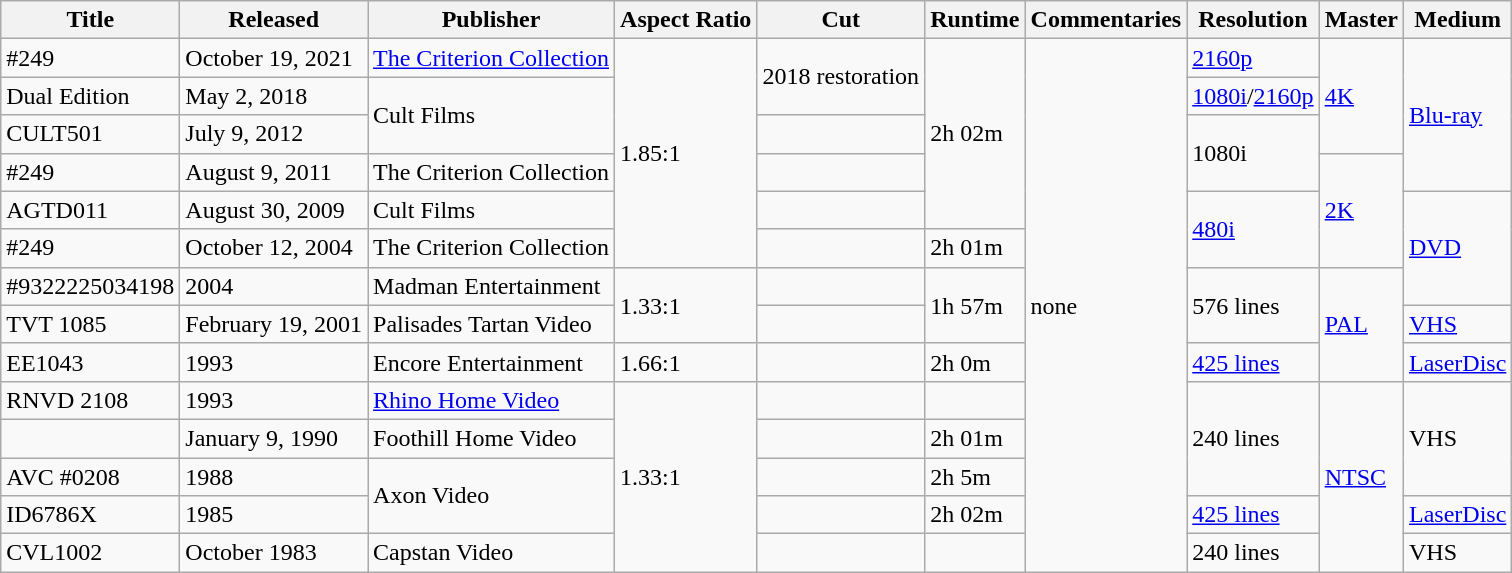<table class="wikitable">
<tr>
<th>Title</th>
<th>Released</th>
<th>Publisher</th>
<th>Aspect Ratio</th>
<th>Cut</th>
<th>Runtime</th>
<th>Commentaries</th>
<th>Resolution</th>
<th>Master</th>
<th>Medium</th>
</tr>
<tr>
<td>#249</td>
<td>October 19, 2021</td>
<td><a href='#'>The Criterion Collection</a><strong></strong></td>
<td rowspan="6">1.85:1</td>
<td rowspan="2">2018 restoration</td>
<td rowspan="5">2h 02m</td>
<td rowspan="14">none</td>
<td><a href='#'>2160p</a></td>
<td rowspan="3"><a href='#'>4K</a></td>
<td rowspan="4"><a href='#'>Blu-ray</a></td>
</tr>
<tr>
<td>Dual Edition</td>
<td>May 2, 2018</td>
<td rowspan="2">Cult Films</td>
<td><a href='#'>1080i</a>/<a href='#'>2160p</a></td>
</tr>
<tr>
<td>CULT501</td>
<td>July 9, 2012</td>
<td></td>
<td rowspan="2">1080i</td>
</tr>
<tr>
<td>#249</td>
<td>August 9, 2011</td>
<td>The Criterion Collection</td>
<td></td>
<td rowspan="3"><a href='#'>2K</a></td>
</tr>
<tr>
<td>AGTD011</td>
<td>August 30, 2009</td>
<td>Cult Films</td>
<td></td>
<td rowspan="2"><a href='#'>480i</a></td>
<td rowspan="3"><a href='#'>DVD</a></td>
</tr>
<tr>
<td>#249</td>
<td>October 12, 2004</td>
<td>The Criterion Collection</td>
<td></td>
<td>2h 01m</td>
</tr>
<tr>
<td>#9322225034198</td>
<td>2004</td>
<td>Madman Entertainment</td>
<td rowspan="2">1.33:1</td>
<td></td>
<td rowspan="2">1h 57m</td>
<td rowspan="2">576 lines</td>
<td rowspan="3"><a href='#'>PAL</a></td>
</tr>
<tr>
<td>TVT 1085</td>
<td>February 19, 2001</td>
<td>Palisades Tartan Video</td>
<td></td>
<td><a href='#'>VHS</a></td>
</tr>
<tr>
<td>EE1043</td>
<td>1993</td>
<td>Encore Entertainment</td>
<td>1.66:1</td>
<td></td>
<td>2h 0m</td>
<td><a href='#'>425 lines</a></td>
<td><a href='#'>LaserDisc</a></td>
</tr>
<tr>
<td>RNVD 2108</td>
<td>1993</td>
<td><a href='#'>Rhino Home Video</a></td>
<td rowspan="5">1.33:1</td>
<td></td>
<td></td>
<td rowspan="3">240 lines</td>
<td rowspan="5"><a href='#'>NTSC</a></td>
<td rowspan="3">VHS</td>
</tr>
<tr>
<td></td>
<td>January 9, 1990</td>
<td>Foothill Home Video</td>
<td></td>
<td>2h 01m</td>
</tr>
<tr>
<td>AVC #0208</td>
<td>1988</td>
<td rowspan="2">Axon Video</td>
<td></td>
<td>2h 5m</td>
</tr>
<tr>
<td>ID6786X</td>
<td>1985</td>
<td></td>
<td>2h 02m</td>
<td><a href='#'>425 lines</a></td>
<td><a href='#'>LaserDisc</a></td>
</tr>
<tr>
<td>CVL1002</td>
<td>October 1983</td>
<td>Capstan Video</td>
<td></td>
<td></td>
<td>240 lines</td>
<td>VHS</td>
</tr>
</table>
